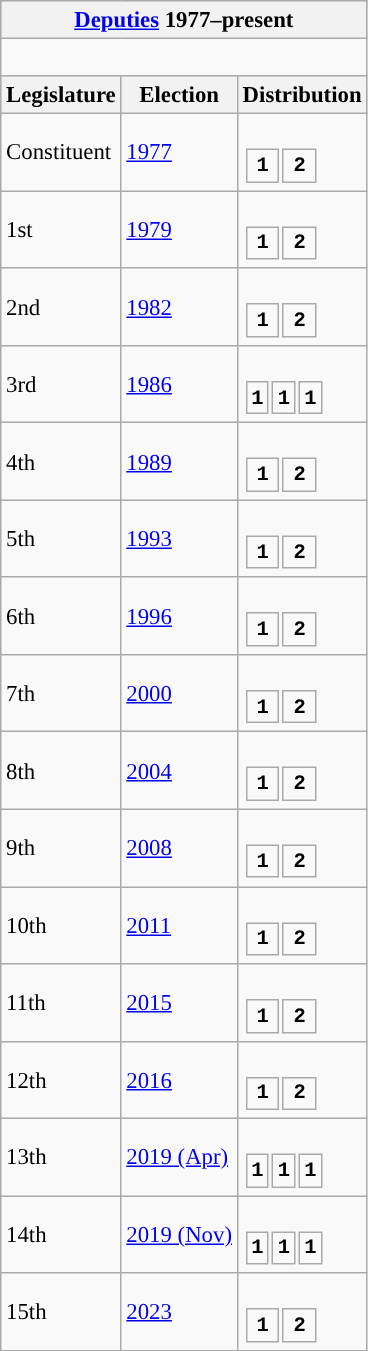<table class="wikitable" style="font-size:95%;">
<tr bgcolor="#CCCCCC">
<th colspan="3"><a href='#'>Deputies</a> 1977–present</th>
</tr>
<tr>
<td colspan="3"><br>









</td>
</tr>
<tr bgcolor="#CCCCCC">
<th>Legislature</th>
<th>Election</th>
<th>Distribution</th>
</tr>
<tr>
<td>Constituent</td>
<td><a href='#'>1977</a></td>
<td><br><table style="width:3.75em; font-size:90%; text-align:center; font-family:Courier New;">
<tr style="font-weight:bold">
<td style="background:">1</td>
<td style="background:">2</td>
</tr>
</table>
</td>
</tr>
<tr>
<td>1st</td>
<td><a href='#'>1979</a></td>
<td><br><table style="width:3.75em; font-size:90%; text-align:center; font-family:Courier New;">
<tr style="font-weight:bold">
<td style="background:">1</td>
<td style="background:">2</td>
</tr>
</table>
</td>
</tr>
<tr>
<td>2nd</td>
<td><a href='#'>1982</a></td>
<td><br><table style="width:3.75em; font-size:90%; text-align:center; font-family:Courier New;">
<tr style="font-weight:bold">
<td style="background:">1</td>
<td style="background:">2</td>
</tr>
</table>
</td>
</tr>
<tr>
<td>3rd</td>
<td><a href='#'>1986</a></td>
<td><br><table style="width:3.75em; font-size:90%; text-align:center; font-family:Courier New;">
<tr style="font-weight:bold">
<td style="background:">1</td>
<td style="background:">1</td>
<td style="background:">1</td>
</tr>
</table>
</td>
</tr>
<tr>
<td>4th</td>
<td><a href='#'>1989</a></td>
<td><br><table style="width:3.75em; font-size:90%; text-align:center; font-family:Courier New;">
<tr style="font-weight:bold">
<td style="background:">1</td>
<td style="background:">2</td>
</tr>
</table>
</td>
</tr>
<tr>
<td>5th</td>
<td><a href='#'>1993</a></td>
<td><br><table style="width:3.75em; font-size:90%; text-align:center; font-family:Courier New;">
<tr style="font-weight:bold">
<td style="background:">1</td>
<td style="background:">2</td>
</tr>
</table>
</td>
</tr>
<tr>
<td>6th</td>
<td><a href='#'>1996</a></td>
<td><br><table style="width:3.75em; font-size:90%; text-align:center; font-family:Courier New;">
<tr style="font-weight:bold">
<td style="background:">1</td>
<td style="background:">2</td>
</tr>
</table>
</td>
</tr>
<tr>
<td>7th</td>
<td><a href='#'>2000</a></td>
<td><br><table style="width:3.75em; font-size:90%; text-align:center; font-family:Courier New;">
<tr style="font-weight:bold">
<td style="background:">1</td>
<td style="background:">2</td>
</tr>
</table>
</td>
</tr>
<tr>
<td>8th</td>
<td><a href='#'>2004</a></td>
<td><br><table style="width:3.75em; font-size:90%; text-align:center; font-family:Courier New;">
<tr style="font-weight:bold">
<td style="background:">1</td>
<td style="background:">2</td>
</tr>
</table>
</td>
</tr>
<tr>
<td>9th</td>
<td><a href='#'>2008</a></td>
<td><br><table style="width:3.75em; font-size:90%; text-align:center; font-family:Courier New;">
<tr style="font-weight:bold">
<td style="background:">1</td>
<td style="background:">2</td>
</tr>
</table>
</td>
</tr>
<tr>
<td>10th</td>
<td><a href='#'>2011</a></td>
<td><br><table style="width:3.75em; font-size:90%; text-align:center; font-family:Courier New;">
<tr style="font-weight:bold">
<td style="background:">1</td>
<td style="background:">2</td>
</tr>
</table>
</td>
</tr>
<tr>
<td>11th</td>
<td><a href='#'>2015</a></td>
<td><br><table style="width:3.75em; font-size:90%; text-align:center; font-family:Courier New;">
<tr style="font-weight:bold">
<td style="background:">1</td>
<td style="background:">2</td>
</tr>
</table>
</td>
</tr>
<tr>
<td>12th</td>
<td><a href='#'>2016</a></td>
<td><br><table style="width:3.75em; font-size:90%; text-align:center; font-family:Courier New;">
<tr style="font-weight:bold">
<td style="background:">1</td>
<td style="background:">2</td>
</tr>
</table>
</td>
</tr>
<tr>
<td>13th</td>
<td><a href='#'>2019 (Apr)</a></td>
<td><br><table style="width:3.75em; font-size:90%; text-align:center; font-family:Courier New;">
<tr style="font-weight:bold">
<td style="background:">1</td>
<td style="background:">1</td>
<td style="background:">1</td>
</tr>
</table>
</td>
</tr>
<tr>
<td>14th</td>
<td><a href='#'>2019 (Nov)</a></td>
<td><br><table style="width:3.75em; font-size:90%; text-align:center; font-family:Courier New;">
<tr style="font-weight:bold">
<td style="background:">1</td>
<td style="background:">1</td>
<td style="background:">1</td>
</tr>
</table>
</td>
</tr>
<tr>
<td>15th</td>
<td><a href='#'>2023</a></td>
<td><br><table style="width:3.75em; font-size:90%; text-align:center; font-family:Courier New;">
<tr style="font-weight:bold">
<td style="background:">1</td>
<td style="background:">2</td>
</tr>
</table>
</td>
</tr>
</table>
